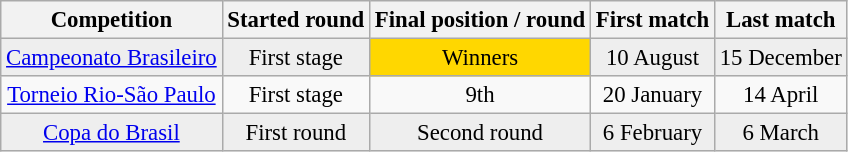<table class="wikitable" style="font-size:95%; text-align:center">
<tr>
<th>Competition</th>
<th>Started round</th>
<th>Final position / round</th>
<th>First match</th>
<th>Last match</th>
</tr>
<tr bgcolor="#EEEEEE">
<td><a href='#'>Campeonato Brasileiro</a></td>
<td>First stage</td>
<td bgcolor="gold">Winners</td>
<td>10 August</td>
<td>15 December</td>
</tr>
<tr>
<td><a href='#'>Torneio Rio-São Paulo</a></td>
<td>First stage</td>
<td>9th</td>
<td>20 January</td>
<td>14 April</td>
</tr>
<tr bgcolor="#EEEEEE">
<td><a href='#'>Copa do Brasil</a></td>
<td>First round</td>
<td>Second round</td>
<td>6 February</td>
<td>6 March</td>
</tr>
</table>
